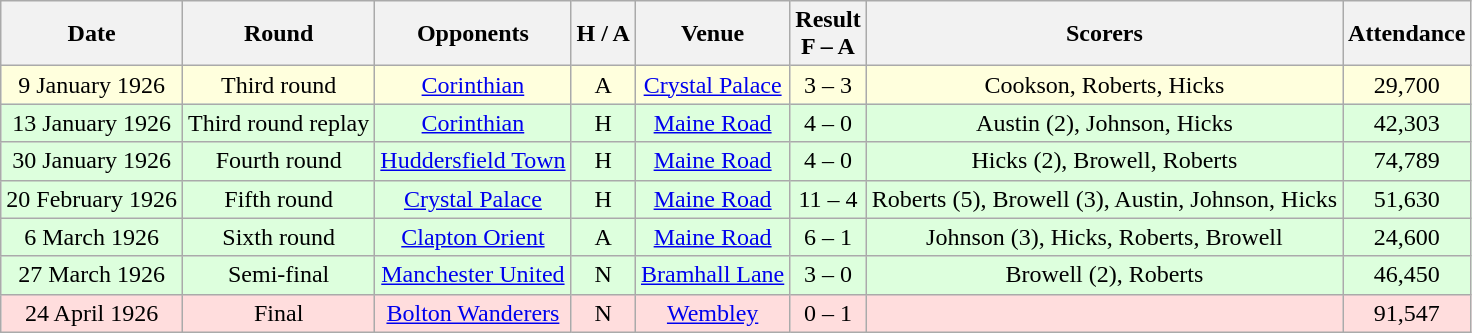<table class="wikitable" style="text-align:center">
<tr>
<th>Date</th>
<th>Round</th>
<th>Opponents</th>
<th>H / A</th>
<th>Venue</th>
<th>Result<br>F – A</th>
<th>Scorers</th>
<th>Attendance</th>
</tr>
<tr bgcolor="#ffffdd">
<td>9 January 1926</td>
<td>Third round</td>
<td><a href='#'>Corinthian</a></td>
<td>A</td>
<td><a href='#'>Crystal Palace</a></td>
<td>3 – 3</td>
<td>Cookson, Roberts, Hicks</td>
<td>29,700</td>
</tr>
<tr bgcolor="#ddffdd">
<td>13 January 1926</td>
<td>Third round replay</td>
<td><a href='#'>Corinthian</a></td>
<td>H</td>
<td><a href='#'>Maine Road</a></td>
<td>4 – 0</td>
<td>Austin (2), Johnson, Hicks</td>
<td>42,303</td>
</tr>
<tr bgcolor="#ddffdd">
<td>30 January 1926</td>
<td>Fourth round</td>
<td><a href='#'>Huddersfield Town</a></td>
<td>H</td>
<td><a href='#'>Maine Road</a></td>
<td>4 – 0</td>
<td>Hicks (2), Browell, Roberts</td>
<td>74,789</td>
</tr>
<tr bgcolor="#ddffdd">
<td>20 February 1926</td>
<td>Fifth round</td>
<td><a href='#'>Crystal Palace</a></td>
<td>H</td>
<td><a href='#'>Maine Road</a></td>
<td>11 – 4</td>
<td>Roberts (5), Browell (3), Austin, Johnson, Hicks</td>
<td>51,630</td>
</tr>
<tr bgcolor="#ddffdd">
<td>6 March 1926</td>
<td>Sixth round</td>
<td><a href='#'>Clapton Orient</a></td>
<td>A</td>
<td><a href='#'>Maine Road</a></td>
<td>6 – 1</td>
<td>Johnson (3), Hicks, Roberts, Browell</td>
<td>24,600</td>
</tr>
<tr bgcolor="#ddffdd">
<td>27 March 1926</td>
<td>Semi-final</td>
<td><a href='#'>Manchester United</a></td>
<td>N</td>
<td><a href='#'>Bramhall Lane</a></td>
<td>3 – 0</td>
<td>Browell (2), Roberts</td>
<td>46,450</td>
</tr>
<tr bgcolor="#ffdddd">
<td>24 April 1926</td>
<td>Final</td>
<td><a href='#'>Bolton Wanderers</a></td>
<td>N</td>
<td><a href='#'>Wembley</a></td>
<td>0 – 1</td>
<td></td>
<td>91,547</td>
</tr>
</table>
